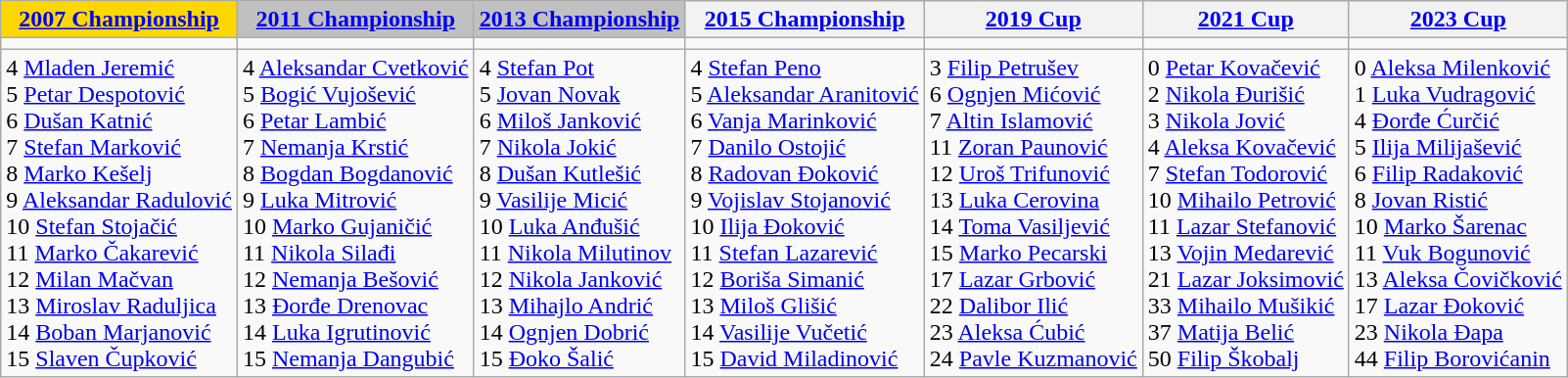<table class="wikitable">
<tr>
<th style="background:gold;"><a href='#'>2007 Championship</a></th>
<th style="background:silver;"><a href='#'>2011 Championship</a></th>
<th style="background:silver;"><a href='#'>2013 Championship</a></th>
<th><a href='#'>2015 Championship</a></th>
<th><a href='#'>2019 Cup</a></th>
<th><a href='#'>2021 Cup</a></th>
<th><a href='#'>2023 Cup</a></th>
</tr>
<tr>
<td></td>
<td></td>
<td></td>
<td></td>
<td></td>
<td></td>
<td></td>
</tr>
<tr>
<td valign=top>4 <a href='#'>Mladen Jeremić</a><br>5 <a href='#'>Petar Despotović</a><br>6 <a href='#'>Dušan Katnić</a><br>7 <a href='#'>Stefan Marković</a><br>8 <a href='#'>Marko Kešelj</a><br>9 <a href='#'>Aleksandar Radulović</a><br>10 <a href='#'>Stefan Stojačić</a><br>11 <a href='#'>Marko Čakarević</a><br>12 <a href='#'>Milan Mačvan</a><br>13 <a href='#'>Miroslav Raduljica</a><br>14 <a href='#'>Boban Marjanović</a><br>15 <a href='#'>Slaven Čupković</a></td>
<td valign=top>4 <a href='#'>Aleksandar Cvetković</a><br>5 <a href='#'>Bogić Vujošević</a><br>6 <a href='#'>Petar Lambić</a><br>7 <a href='#'>Nemanja Krstić</a><br>8 <a href='#'>Bogdan Bogdanović</a><br>9 <a href='#'>Luka Mitrović</a><br>10 <a href='#'>Marko Gujaničić</a><br>11 <a href='#'>Nikola Silađi</a><br>12 <a href='#'>Nemanja Bešović</a><br>13 <a href='#'>Đorđe Drenovac</a><br>14 <a href='#'>Luka Igrutinović</a><br>15 <a href='#'>Nemanja Dangubić</a></td>
<td valign=top>4 <a href='#'>Stefan Pot</a><br>5 <a href='#'>Jovan Novak</a><br>6 <a href='#'>Miloš Janković</a><br>7 <a href='#'>Nikola Jokić</a><br>8 <a href='#'>Dušan Kutlešić</a><br>9 <a href='#'>Vasilije Micić</a><br>10 <a href='#'>Luka Anđušić</a><br>11 <a href='#'>Nikola Milutinov</a><br>12 <a href='#'>Nikola Janković</a><br>13 <a href='#'>Mihajlo Andrić</a><br>14 <a href='#'>Ognjen Dobrić</a><br>15 <a href='#'>Đoko Šalić</a></td>
<td valign=top>4 <a href='#'>Stefan Peno</a><br>5 <a href='#'>Aleksandar Aranitović</a><br>6 <a href='#'>Vanja Marinković</a><br>7 <a href='#'>Danilo Ostojić</a> <br>8 <a href='#'>Radovan Đoković</a><br>9 <a href='#'>Vojislav Stojanović</a><br>10 <a href='#'>Ilija Đoković</a> <br>11 <a href='#'>Stefan Lazarević</a><br>12 <a href='#'>Boriša Simanić</a><br>13 <a href='#'>Miloš Glišić</a><br>14 <a href='#'>Vasilije Vučetić</a><br>15 <a href='#'>David Miladinović</a></td>
<td valign=top>3 <a href='#'>Filip Petrušev</a> <br>6 <a href='#'>Ognjen Mićović</a> <br>7 <a href='#'>Altin Islamović</a> <br>11 <a href='#'>Zoran Paunović</a><br>12 <a href='#'>Uroš Trifunović</a> <br>13 <a href='#'>Luka Cerovina</a> <br>14 <a href='#'>Toma Vasiljević</a> <br>15 <a href='#'>Marko Pecarski</a> <br>17 <a href='#'>Lazar Grbović</a> <br>22 <a href='#'>Dalibor Ilić</a> <br>23 <a href='#'>Aleksa Ćubić</a> <br>24 <a href='#'>Pavle Kuzmanović</a></td>
<td valign=top>0 <a href='#'>Petar Kovačević</a><br>2 <a href='#'>Nikola Đurišić</a><br>3 <a href='#'>Nikola Jović</a><br>4 <a href='#'>Aleksa Kovačević</a><br>7 <a href='#'>Stefan Todorović</a><br>10 <a href='#'>Mihailo Petrović</a><br>11 <a href='#'>Lazar Stefanović</a><br>13 <a href='#'>Vojin Medarević</a><br>21 <a href='#'>Lazar Joksimović</a><br>33 <a href='#'>Mihailo Mušikić</a><br>37 <a href='#'>Matija Belić</a><br>50 <a href='#'>Filip Škobalj</a></td>
<td valign=top>0 <a href='#'>Aleksa Milenković</a><br>1 <a href='#'>Luka Vudragović</a><br>4 <a href='#'>Đorđe Ćurčić</a><br> 5 <a href='#'>Ilija Milijašević</a><br>6 <a href='#'>Filip Radaković</a><br>8 <a href='#'>Jovan Ristić</a><br>10 <a href='#'>Marko Šarenac</a><br>11 <a href='#'>Vuk Bogunović</a><br>13 <a href='#'>Aleksa Čovičković</a><br>17 <a href='#'>Lazar Đoković</a><br>23 <a href='#'>Nikola Đapa</a><br>44 <a href='#'>Filip Borovićanin</a></td>
</tr>
</table>
